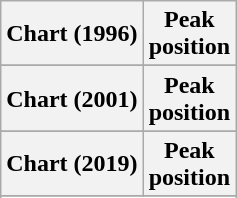<table class="wikitable sortable plainrowheaders" style="text-align:center">
<tr>
<th scope="col">Chart (1996)</th>
<th scope="col">Peak<br>position</th>
</tr>
<tr>
</tr>
<tr>
</tr>
<tr>
</tr>
<tr>
</tr>
<tr>
</tr>
<tr>
</tr>
<tr>
</tr>
<tr>
<th scope="col">Chart (2001)</th>
<th scope="col">Peak<br>position</th>
</tr>
<tr>
</tr>
<tr>
<th scope="col">Chart (2019)</th>
<th scope="col">Peak<br>position</th>
</tr>
<tr>
</tr>
<tr>
</tr>
<tr>
</tr>
<tr>
</tr>
<tr>
</tr>
</table>
